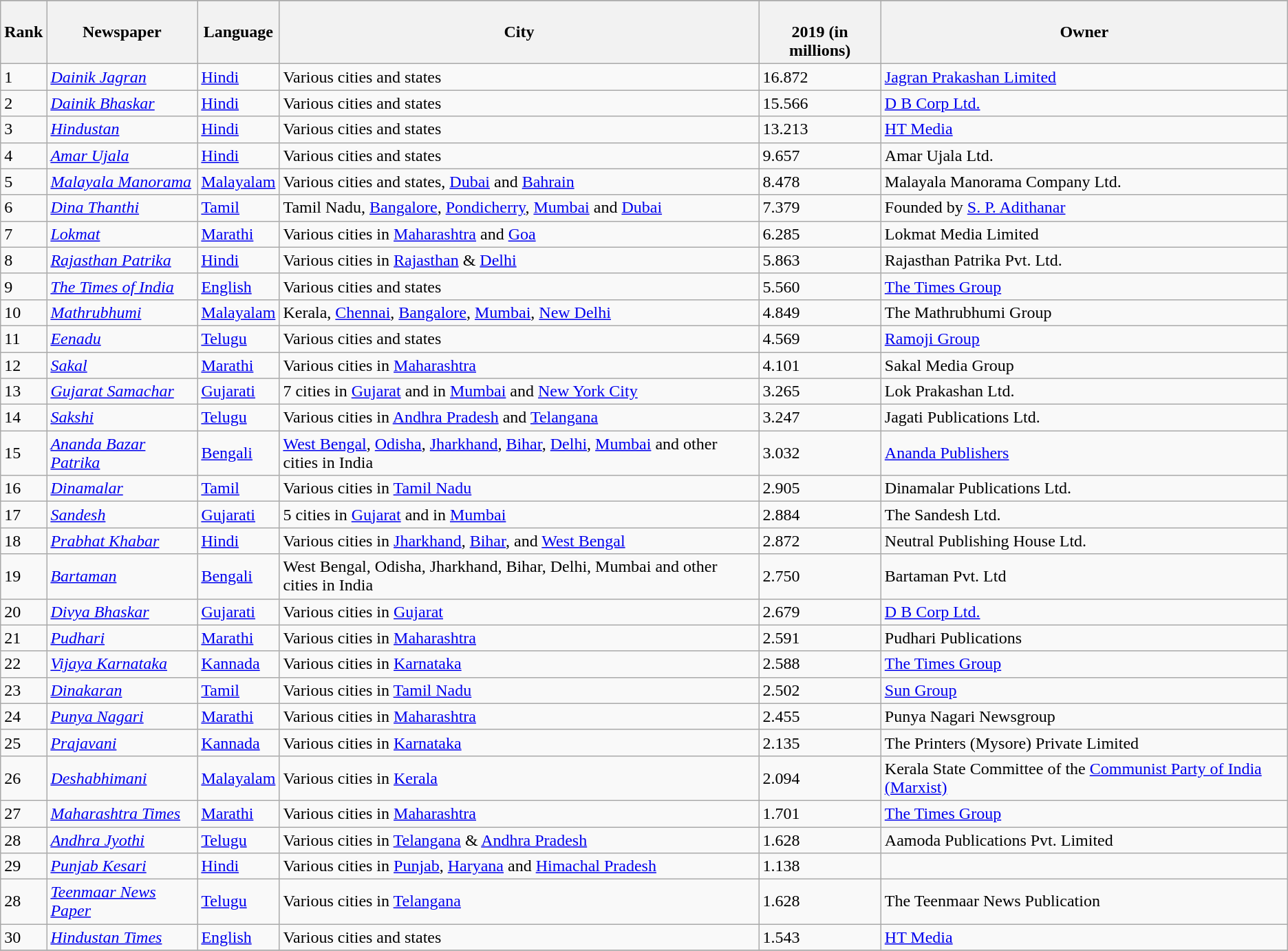<table class="wikitable sortable style="margin:0;">
<tr valign=bottom>
</tr>
<tr>
<th>Rank</th>
<th>Newspaper</th>
<th>Language</th>
<th class=unsortable>City</th>
<th class=unsortable><br>2019 (in millions)</th>
<th class=unsortable>Owner</th>
</tr>
<tr>
<td>1</td>
<td><em><a href='#'>Dainik Jagran</a></em></td>
<td><a href='#'>Hindi</a></td>
<td>Various cities and states</td>
<td>16.872</td>
<td><a href='#'>Jagran Prakashan Limited</a></td>
</tr>
<tr>
<td>2</td>
<td><em><a href='#'>Dainik Bhaskar</a></em></td>
<td><a href='#'>Hindi</a></td>
<td>Various cities and states</td>
<td>15.566</td>
<td><a href='#'>D B Corp Ltd.</a></td>
</tr>
<tr>
<td>3</td>
<td><a href='#'><em>Hindustan</em></a></td>
<td><a href='#'>Hindi</a></td>
<td>Various cities and states</td>
<td>13.213</td>
<td><a href='#'>HT Media</a></td>
</tr>
<tr>
<td>4</td>
<td><em><a href='#'>Amar Ujala</a></em></td>
<td><a href='#'>Hindi</a></td>
<td>Various cities and states</td>
<td>9.657</td>
<td>Amar Ujala Ltd.</td>
</tr>
<tr>
<td>5</td>
<td><em><a href='#'>Malayala Manorama</a></em></td>
<td><a href='#'>Malayalam</a></td>
<td>Various cities and states, <a href='#'>Dubai</a> and <a href='#'>Bahrain</a></td>
<td>8.478</td>
<td>Malayala Manorama Company Ltd.</td>
</tr>
<tr>
<td>6</td>
<td><em><a href='#'>Dina Thanthi</a></em></td>
<td><a href='#'>Tamil</a></td>
<td>Tamil Nadu, <a href='#'>Bangalore</a>, <a href='#'>Pondicherry</a>, <a href='#'>Mumbai</a> and <a href='#'>Dubai</a></td>
<td>7.379</td>
<td>Founded by <a href='#'>S. P. Adithanar</a></td>
</tr>
<tr>
<td>7</td>
<td><em><a href='#'>Lokmat</a></em></td>
<td><a href='#'>Marathi</a></td>
<td>Various cities in <a href='#'>Maharashtra</a> and <a href='#'>Goa</a></td>
<td>6.285</td>
<td>Lokmat Media Limited</td>
</tr>
<tr>
<td>8</td>
<td><em><a href='#'>Rajasthan Patrika</a></em></td>
<td><a href='#'>Hindi</a></td>
<td>Various cities in <a href='#'>Rajasthan</a> & <a href='#'>Delhi</a></td>
<td>5.863</td>
<td>Rajasthan Patrika Pvt. Ltd.</td>
</tr>
<tr>
<td>9</td>
<td><em><a href='#'>The Times of India</a></em></td>
<td><a href='#'>English</a></td>
<td>Various cities and states</td>
<td>5.560</td>
<td><a href='#'>The Times Group</a></td>
</tr>
<tr>
<td>10</td>
<td><em><a href='#'>Mathrubhumi</a></em></td>
<td><a href='#'>Malayalam</a></td>
<td>Kerala, <a href='#'>Chennai</a>, <a href='#'>Bangalore</a>, <a href='#'>Mumbai</a>, <a href='#'>New Delhi</a></td>
<td>4.849</td>
<td>The Mathrubhumi Group</td>
</tr>
<tr>
<td>11</td>
<td><em><a href='#'>Eenadu</a></em></td>
<td><a href='#'>Telugu</a></td>
<td>Various cities and states</td>
<td>4.569</td>
<td><a href='#'>Ramoji Group</a></td>
</tr>
<tr>
<td>12</td>
<td><em><a href='#'>Sakal</a></em></td>
<td><a href='#'>Marathi</a></td>
<td>Various cities in <a href='#'>Maharashtra</a></td>
<td>4.101</td>
<td>Sakal Media Group</td>
</tr>
<tr>
<td>13</td>
<td><em><a href='#'>Gujarat Samachar</a></em></td>
<td><a href='#'>Gujarati</a></td>
<td>7 cities in <a href='#'>Gujarat</a> and in <a href='#'>Mumbai</a> and <a href='#'>New York City</a></td>
<td>3.265</td>
<td>Lok Prakashan Ltd.</td>
</tr>
<tr>
<td>14</td>
<td><a href='#'><em>Sakshi</em></a></td>
<td><a href='#'>Telugu</a></td>
<td>Various cities in <a href='#'>Andhra Pradesh</a> and <a href='#'>Telangana</a></td>
<td>3.247</td>
<td>Jagati Publications Ltd.</td>
</tr>
<tr>
<td>15</td>
<td><em><a href='#'>Ananda Bazar Patrika</a></em></td>
<td><a href='#'>Bengali</a></td>
<td><a href='#'>West Bengal</a>, <a href='#'>Odisha</a>, <a href='#'>Jharkhand</a>, <a href='#'>Bihar</a>, <a href='#'>Delhi</a>, <a href='#'>Mumbai</a> and other cities in India</td>
<td>3.032</td>
<td><a href='#'>Ananda Publishers</a></td>
</tr>
<tr>
<td>16</td>
<td><em><a href='#'>Dinamalar</a></em></td>
<td><a href='#'>Tamil</a></td>
<td>Various cities in <a href='#'>Tamil Nadu</a></td>
<td>2.905</td>
<td>Dinamalar Publications Ltd.</td>
</tr>
<tr>
<td>17</td>
<td><a href='#'><em>Sandesh</em></a></td>
<td><a href='#'>Gujarati</a></td>
<td>5 cities in <a href='#'>Gujarat</a> and in <a href='#'>Mumbai</a></td>
<td>2.884</td>
<td>The Sandesh Ltd.</td>
</tr>
<tr>
<td>18</td>
<td><em><a href='#'>Prabhat Khabar</a></em></td>
<td><a href='#'>Hindi</a></td>
<td>Various cities in <a href='#'>Jharkhand</a>, <a href='#'>Bihar</a>, and <a href='#'>West Bengal</a></td>
<td>2.872</td>
<td>Neutral Publishing House Ltd.</td>
</tr>
<tr>
<td>19</td>
<td><em><a href='#'>Bartaman</a></em></td>
<td><a href='#'>Bengali</a></td>
<td>West Bengal, Odisha, Jharkhand, Bihar, Delhi, Mumbai and other cities in India</td>
<td>2.750</td>
<td>Bartaman Pvt. Ltd</td>
</tr>
<tr>
<td>20</td>
<td><em><a href='#'>Divya Bhaskar</a></em></td>
<td><a href='#'>Gujarati</a></td>
<td>Various cities in <a href='#'>Gujarat</a></td>
<td>2.679</td>
<td><a href='#'>D B Corp Ltd.</a></td>
</tr>
<tr>
<td>21</td>
<td><em><a href='#'>Pudhari</a></em></td>
<td><a href='#'>Marathi</a></td>
<td>Various cities in <a href='#'>Maharashtra</a></td>
<td>2.591</td>
<td>Pudhari Publications</td>
</tr>
<tr>
<td>22</td>
<td><em><a href='#'>Vijaya Karnataka</a></em></td>
<td><a href='#'>Kannada</a></td>
<td>Various cities in <a href='#'>Karnataka</a></td>
<td>2.588</td>
<td><a href='#'>The Times Group</a></td>
</tr>
<tr>
<td>23</td>
<td><em><a href='#'>Dinakaran</a></em></td>
<td><a href='#'>Tamil</a></td>
<td>Various cities in <a href='#'>Tamil Nadu</a></td>
<td>2.502</td>
<td><a href='#'>Sun Group</a></td>
</tr>
<tr>
<td>24</td>
<td><em><a href='#'>Punya Nagari</a></em></td>
<td><a href='#'>Marathi</a></td>
<td>Various cities in <a href='#'>Maharashtra</a></td>
<td>2.455</td>
<td>Punya Nagari Newsgroup</td>
</tr>
<tr>
<td>25</td>
<td><em><a href='#'>Prajavani</a></em></td>
<td><a href='#'>Kannada</a></td>
<td>Various cities in <a href='#'>Karnataka</a></td>
<td>2.135</td>
<td>The Printers (Mysore) Private Limited</td>
</tr>
<tr>
<td>26</td>
<td><em><a href='#'>Deshabhimani</a></em></td>
<td><a href='#'>Malayalam</a></td>
<td>Various cities in <a href='#'>Kerala</a></td>
<td>2.094</td>
<td>Kerala State Committee of the <a href='#'>Communist Party of India (Marxist)</a></td>
</tr>
<tr>
<td>27</td>
<td><em><a href='#'>Maharashtra Times</a></em></td>
<td><a href='#'>Marathi</a></td>
<td>Various cities in <a href='#'>Maharashtra</a></td>
<td>1.701</td>
<td><a href='#'>The Times Group</a></td>
</tr>
<tr>
<td>28</td>
<td><em><a href='#'>Andhra Jyothi</a></em></td>
<td><a href='#'>Telugu</a></td>
<td>Various cities in <a href='#'>Telangana</a> & <a href='#'>Andhra Pradesh</a></td>
<td>1.628</td>
<td>Aamoda Publications Pvt. Limited</td>
</tr>
<tr>
<td>29</td>
<td><em><a href='#'>Punjab Kesari</a></em></td>
<td><a href='#'>Hindi</a></td>
<td>Various cities in <a href='#'>Punjab</a>, <a href='#'>Haryana</a> and <a href='#'>Himachal Pradesh</a></td>
<td>1.138</td>
</tr>
<tr>
<td>28</td>
<td><em><a href='#'>Teenmaar News Paper</a></em></td>
<td><a href='#'>Telugu</a></td>
<td>Various cities in <a href='#'>Telangana</a></td>
<td>1.628</td>
<td>The Teenmaar News Publication</td>
</tr>
<tr>
<td>30</td>
<td><em><a href='#'>Hindustan Times</a></em></td>
<td><a href='#'>English</a></td>
<td>Various cities and states</td>
<td>1.543</td>
<td><a href='#'>HT Media</a></td>
</tr>
<tr>
</tr>
</table>
